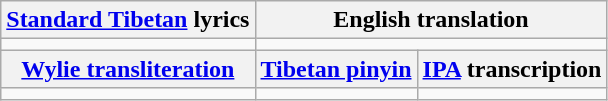<table class="wikitable">
<tr>
<th><a href='#'>Standard Tibetan</a> lyrics</th>
<th colspan="2">English translation</th>
</tr>
<tr style="vertical-align:top; white-space:nowrap;">
<td></td>
<td colspan="2"></td>
</tr>
<tr>
<th><a href='#'>Wylie transliteration</a></th>
<th><a href='#'>Tibetan pinyin</a></th>
<th><a href='#'>IPA</a> transcription</th>
</tr>
<tr>
<td></td>
<td></td>
<td></td>
</tr>
</table>
